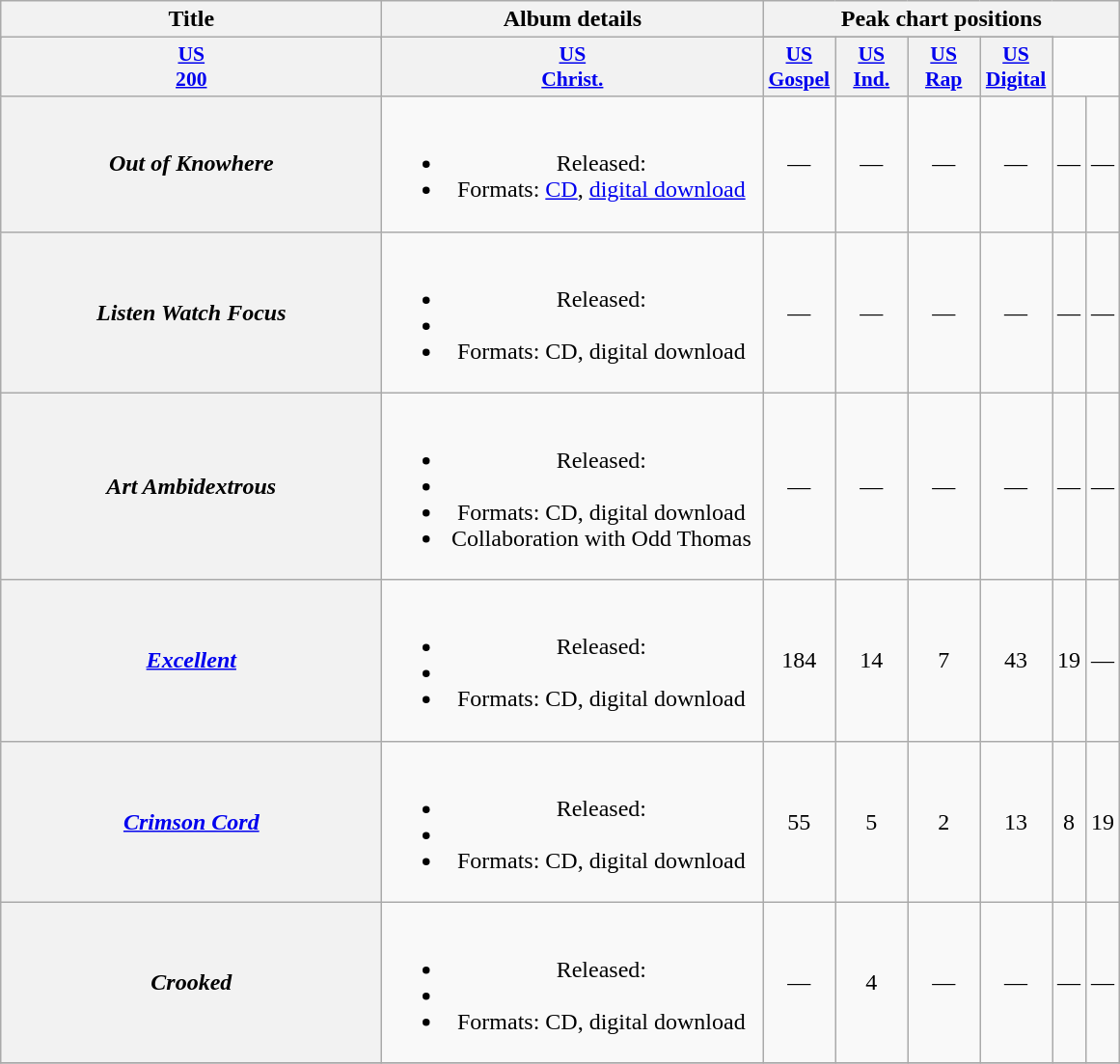<table class="wikitable plainrowheaders" style="text-align:center;">
<tr>
<th scope="col" rowspan="2" style="width:16em;">Title</th>
<th scope="col" rowspan="2" style="width:16em;">Album details</th>
<th scope="col" colspan="6">Peak chart positions</th>
</tr>
<tr>
</tr>
<tr>
<th style="width:3em; font-size:90%"><a href='#'>US<br>200</a><br></th>
<th style="width:3em; font-size:90%"><a href='#'>US<br>Christ.</a><br></th>
<th style="width:3em; font-size:90%"><a href='#'>US<br>Gospel</a><br></th>
<th style="width:3em; font-size:90%"><a href='#'>US<br>Ind.</a><br></th>
<th style="width:3em; font-size:90%"><a href='#'>US<br>Rap</a><br></th>
<th style="width:3em; font-size:90%"><a href='#'>US<br>Digital</a><br></th>
</tr>
<tr>
<th scope="row"><em>Out of Knowhere</em></th>
<td><br><ul><li>Released: </li><li>Formats: <a href='#'>CD</a>, <a href='#'>digital download</a></li></ul></td>
<td>—</td>
<td>—</td>
<td>—</td>
<td>—</td>
<td>—</td>
<td>—</td>
</tr>
<tr>
<th scope="row"><em>Listen Watch Focus</em></th>
<td><br><ul><li>Released: </li><li></li><li>Formats: CD, digital download</li></ul></td>
<td>—</td>
<td>—</td>
<td>—</td>
<td>—</td>
<td>—</td>
<td>—</td>
</tr>
<tr>
<th scope="row"><em>Art Ambidextrous</em></th>
<td><br><ul><li>Released: </li><li></li><li>Formats: CD, digital download</li><li>Collaboration with Odd Thomas</li></ul></td>
<td>—</td>
<td>—</td>
<td>—</td>
<td>—</td>
<td>—</td>
<td>—</td>
</tr>
<tr>
<th scope="row"><em><a href='#'>Excellent</a></em></th>
<td><br><ul><li>Released: </li><li></li><li>Formats: CD, digital download</li></ul></td>
<td>184</td>
<td>14</td>
<td>7</td>
<td>43</td>
<td>19</td>
<td>—</td>
</tr>
<tr>
<th scope="row"><em><a href='#'>Crimson Cord</a></em></th>
<td><br><ul><li>Released: </li><li></li><li>Formats: CD, digital download</li></ul></td>
<td>55</td>
<td>5</td>
<td>2</td>
<td>13</td>
<td>8</td>
<td>19</td>
</tr>
<tr>
<th scope="row"><em>Crooked</em></th>
<td><br><ul><li>Released: </li><li></li><li>Formats: CD, digital download</li></ul></td>
<td>—</td>
<td>4</td>
<td>—</td>
<td>—</td>
<td>—</td>
<td>—</td>
</tr>
<tr>
</tr>
</table>
